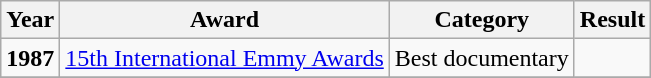<table class="wikitable">
<tr>
<th>Year</th>
<th>Award</th>
<th>Category</th>
<th>Result</th>
</tr>
<tr>
<td><strong>1987</strong></td>
<td><a href='#'>15th International Emmy Awards</a></td>
<td>Best documentary</td>
<td></td>
</tr>
<tr>
</tr>
</table>
